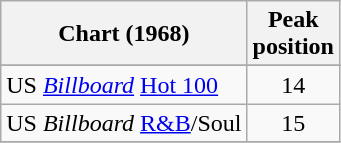<table class="wikitable sortable">
<tr>
<th align="left">Chart (1968)</th>
<th align="left">Peak<br>position</th>
</tr>
<tr>
</tr>
<tr>
</tr>
<tr>
</tr>
<tr>
<td align="left">US <em><a href='#'>Billboard</a></em> <a href='#'>Hot 100</a></td>
<td style="text-align:center;">14</td>
</tr>
<tr>
<td align="left">US <em>Billboard</em> <a href='#'>R&B</a>/Soul</td>
<td style="text-align:center;">15</td>
</tr>
<tr>
</tr>
</table>
